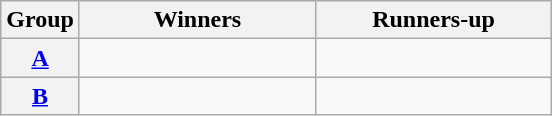<table class=wikitable>
<tr>
<th>Group</th>
<th width=150>Winners</th>
<th width=150>Runners-up</th>
</tr>
<tr>
<th><a href='#'>A</a></th>
<td></td>
<td></td>
</tr>
<tr>
<th><a href='#'>B</a></th>
<td></td>
<td></td>
</tr>
</table>
